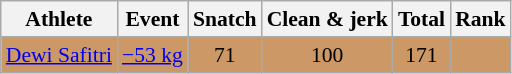<table class="wikitable" border="1" style="font-size:90%">
<tr>
<th>Athlete</th>
<th>Event</th>
<th>Snatch</th>
<th>Clean & jerk</th>
<th>Total</th>
<th>Rank</th>
</tr>
<tr bgcolor=cc9966>
<td><a href='#'>Dewi Safitri</a></td>
<td><a href='#'>−53 kg</a></td>
<td align=center>71</td>
<td align=center>100</td>
<td align=center>171</td>
<td align=center></td>
</tr>
</table>
